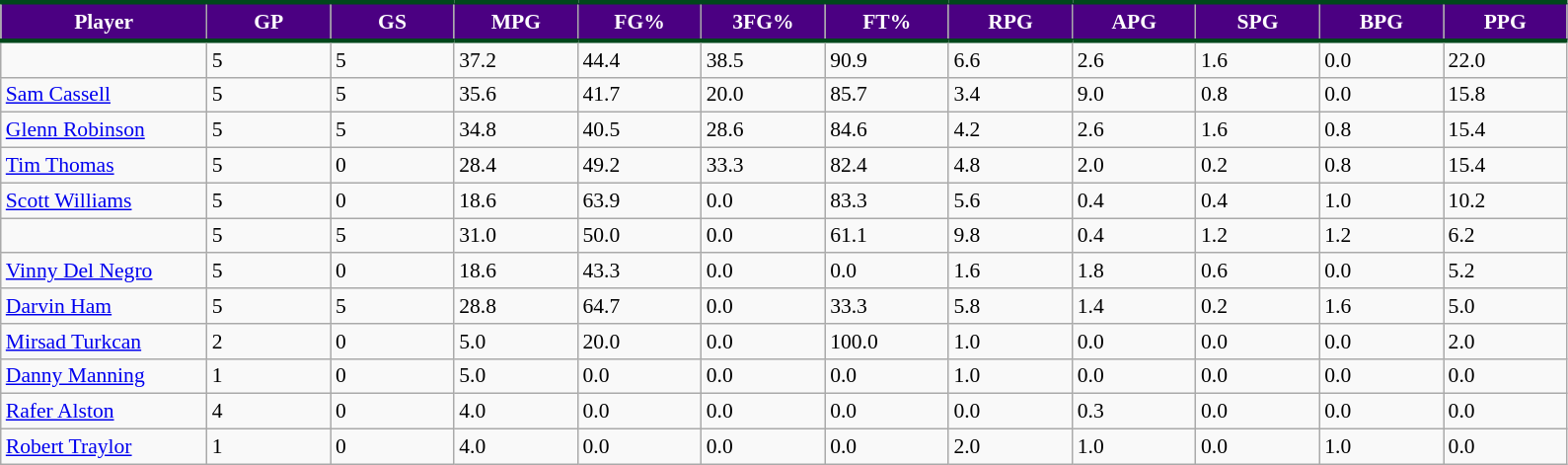<table class="wikitable sortable" style="font-size: 90%">
<tr>
<th style="background:#4B0082; color:#FFFFFF; border-top:#00471B 3px solid; border-bottom:#00471B 3px solid;" width="10%">Player</th>
<th style="background:#4B0082; color:#FFFFFF; border-top:#00471B 3px solid; border-bottom:#00471B 3px solid;" width="6%">GP</th>
<th style="background:#4B0082; color:#FFFFFF; border-top:#00471B 3px solid; border-bottom:#00471B 3px solid;" width="6%">GS</th>
<th style="background:#4B0082; color:#FFFFFF; border-top:#00471B 3px solid; border-bottom:#00471B 3px solid;" width="6%">MPG</th>
<th style="background:#4B0082; color:#FFFFFF; border-top:#00471B 3px solid; border-bottom:#00471B 3px solid;"width="6%">FG%</th>
<th style="background:#4B0082; color:#FFFFFF; border-top:#00471B 3px solid; border-bottom:#00471B 3px solid;" width="6%">3FG%</th>
<th style="background:#4B0082; color:#FFFFFF; border-top:#00471B 3px solid; border-bottom:#00471B 3px solid;" width="6%">FT%</th>
<th style="background:#4B0082; color:#FFFFFF; border-top:#00471B 3px solid; border-bottom:#00471B 3px solid;"width="6%">RPG</th>
<th style="background:#4B0082; color:#FFFFFF; border-top:#00471B 3px solid; border-bottom:#00471B 3px solid;"width="6%">APG</th>
<th style="background:#4B0082; color:#FFFFFF; border-top:#00471B 3px solid; border-bottom:#00471B 3px solid;"width="6%">SPG</th>
<th style="background:#4B0082; color:#FFFFFF; border-top:#00471B 3px solid; border-bottom:#00471B 3px solid;"width="6%">BPG</th>
<th style="background:#4B0082; color:#FFFFFF; border-top:#00471B 3px solid; border-bottom:#00471B 3px solid;"width="6%">PPG</th>
</tr>
<tr>
<td></td>
<td>5</td>
<td>5</td>
<td>37.2</td>
<td>44.4</td>
<td>38.5</td>
<td>90.9</td>
<td>6.6</td>
<td>2.6</td>
<td>1.6</td>
<td>0.0</td>
<td>22.0</td>
</tr>
<tr>
<td><a href='#'>Sam Cassell</a></td>
<td>5</td>
<td>5</td>
<td>35.6</td>
<td>41.7</td>
<td>20.0</td>
<td>85.7</td>
<td>3.4</td>
<td>9.0</td>
<td>0.8</td>
<td>0.0</td>
<td>15.8</td>
</tr>
<tr>
<td><a href='#'>Glenn Robinson</a></td>
<td>5</td>
<td>5</td>
<td>34.8</td>
<td>40.5</td>
<td>28.6</td>
<td>84.6</td>
<td>4.2</td>
<td>2.6</td>
<td>1.6</td>
<td>0.8</td>
<td>15.4</td>
</tr>
<tr>
<td><a href='#'>Tim Thomas</a></td>
<td>5</td>
<td>0</td>
<td>28.4</td>
<td>49.2</td>
<td>33.3</td>
<td>82.4</td>
<td>4.8</td>
<td>2.0</td>
<td>0.2</td>
<td>0.8</td>
<td>15.4</td>
</tr>
<tr>
<td><a href='#'>Scott Williams</a></td>
<td>5</td>
<td>0</td>
<td>18.6</td>
<td>63.9</td>
<td>0.0</td>
<td>83.3</td>
<td>5.6</td>
<td>0.4</td>
<td>0.4</td>
<td>1.0</td>
<td>10.2</td>
</tr>
<tr>
<td></td>
<td>5</td>
<td>5</td>
<td>31.0</td>
<td>50.0</td>
<td>0.0</td>
<td>61.1</td>
<td>9.8</td>
<td>0.4</td>
<td>1.2</td>
<td>1.2</td>
<td>6.2</td>
</tr>
<tr>
<td><a href='#'>Vinny Del Negro</a></td>
<td>5</td>
<td>0</td>
<td>18.6</td>
<td>43.3</td>
<td>0.0</td>
<td>0.0</td>
<td>1.6</td>
<td>1.8</td>
<td>0.6</td>
<td>0.0</td>
<td>5.2</td>
</tr>
<tr>
<td><a href='#'>Darvin Ham</a></td>
<td>5</td>
<td>5</td>
<td>28.8</td>
<td>64.7</td>
<td>0.0</td>
<td>33.3</td>
<td>5.8</td>
<td>1.4</td>
<td>0.2</td>
<td>1.6</td>
<td>5.0</td>
</tr>
<tr>
<td><a href='#'>Mirsad Turkcan</a></td>
<td>2</td>
<td>0</td>
<td>5.0</td>
<td>20.0</td>
<td>0.0</td>
<td>100.0</td>
<td>1.0</td>
<td>0.0</td>
<td>0.0</td>
<td>0.0</td>
<td>2.0</td>
</tr>
<tr>
<td><a href='#'>Danny Manning</a></td>
<td>1</td>
<td>0</td>
<td>5.0</td>
<td>0.0</td>
<td>0.0</td>
<td>0.0</td>
<td>1.0</td>
<td>0.0</td>
<td>0.0</td>
<td>0.0</td>
<td>0.0</td>
</tr>
<tr>
<td><a href='#'>Rafer Alston</a></td>
<td>4</td>
<td>0</td>
<td>4.0</td>
<td>0.0</td>
<td>0.0</td>
<td>0.0</td>
<td>0.0</td>
<td>0.3</td>
<td>0.0</td>
<td>0.0</td>
<td>0.0</td>
</tr>
<tr>
<td><a href='#'>Robert Traylor</a></td>
<td>1</td>
<td>0</td>
<td>4.0</td>
<td>0.0</td>
<td>0.0</td>
<td>0.0</td>
<td>2.0</td>
<td>1.0</td>
<td>0.0</td>
<td>1.0</td>
<td>0.0</td>
</tr>
</table>
